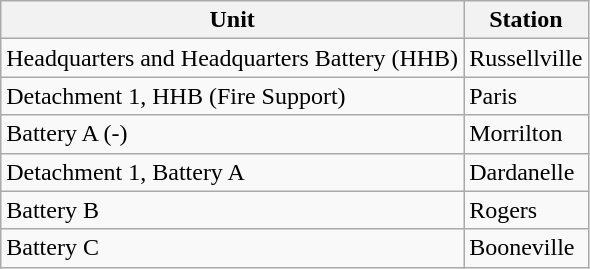<table class="wikitable">
<tr>
<th>Unit</th>
<th>Station</th>
</tr>
<tr>
<td>Headquarters and Headquarters Battery (HHB)</td>
<td>Russellville</td>
</tr>
<tr>
<td>Detachment 1, HHB (Fire Support)</td>
<td>Paris</td>
</tr>
<tr>
<td>Battery A (-)</td>
<td>Morrilton</td>
</tr>
<tr>
<td>Detachment 1, Battery A</td>
<td>Dardanelle</td>
</tr>
<tr>
<td>Battery B</td>
<td>Rogers</td>
</tr>
<tr>
<td>Battery C</td>
<td>Booneville</td>
</tr>
</table>
